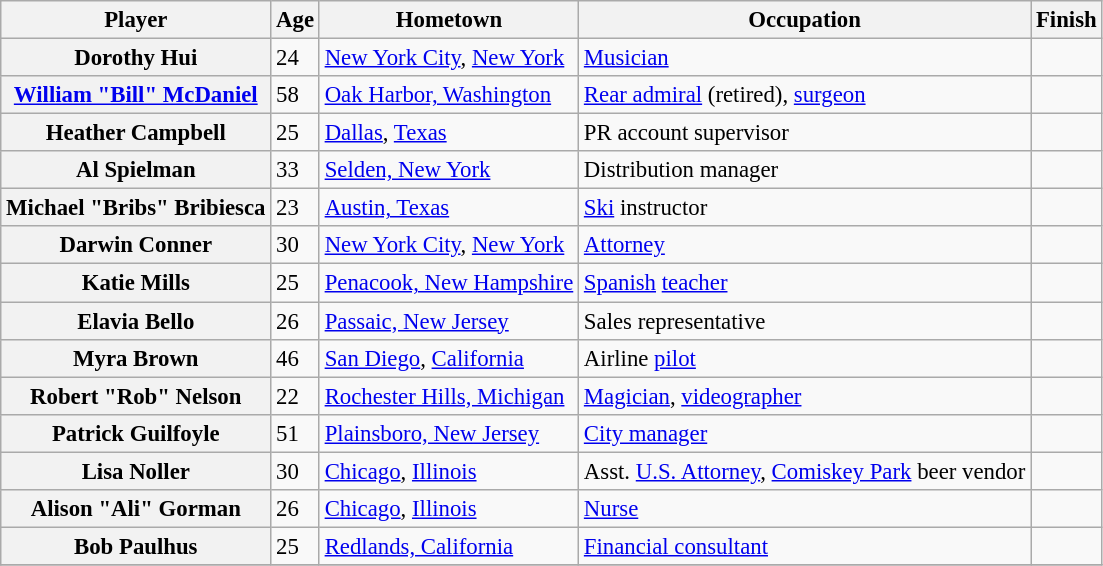<table class="wikitable sortable" style="font-size: 95%;">
<tr>
<th scope="col">Player</th>
<th scope="col">Age</th>
<th scope="col" class="unsortable">Hometown</th>
<th scope="col" class="unsortable">Occupation</th>
<th scope="col">Finish</th>
</tr>
<tr>
<th scope="row">Dorothy Hui</th>
<td>24</td>
<td><a href='#'>New York City</a>, <a href='#'>New York</a></td>
<td><a href='#'>Musician</a></td>
<td></td>
</tr>
<tr>
<th scope="row"><a href='#'>William "Bill" McDaniel</a></th>
<td>58</td>
<td><a href='#'>Oak Harbor, Washington</a></td>
<td><a href='#'>Rear admiral</a> (retired), <a href='#'>surgeon</a></td>
<td></td>
</tr>
<tr>
<th scope="row">Heather Campbell</th>
<td>25</td>
<td><a href='#'>Dallas</a>, <a href='#'>Texas</a></td>
<td>PR account supervisor</td>
<td></td>
</tr>
<tr>
<th scope="row">Al Spielman</th>
<td>33</td>
<td><a href='#'>Selden, New York</a></td>
<td>Distribution manager</td>
<td></td>
</tr>
<tr>
<th scope="row">Michael "Bribs" Bribiesca</th>
<td>23</td>
<td><a href='#'>Austin, Texas</a></td>
<td><a href='#'>Ski</a> instructor</td>
<td></td>
</tr>
<tr>
<th scope="row">Darwin Conner</th>
<td>30</td>
<td><a href='#'>New York City</a>, <a href='#'>New York</a></td>
<td><a href='#'>Attorney</a></td>
<td></td>
</tr>
<tr>
<th scope="row">Katie Mills</th>
<td>25</td>
<td><a href='#'>Penacook, New Hampshire</a></td>
<td><a href='#'>Spanish</a> <a href='#'>teacher</a></td>
<td></td>
</tr>
<tr>
<th scope="row">Elavia Bello</th>
<td>26</td>
<td><a href='#'>Passaic, New Jersey</a></td>
<td>Sales representative</td>
<td></td>
</tr>
<tr>
<th scope="row">Myra Brown</th>
<td>46</td>
<td><a href='#'>San Diego</a>, <a href='#'>California</a></td>
<td>Airline <a href='#'>pilot</a></td>
<td></td>
</tr>
<tr>
<th scope="row">Robert "Rob" Nelson</th>
<td>22</td>
<td><a href='#'>Rochester Hills, Michigan</a></td>
<td><a href='#'>Magician</a>, <a href='#'>videographer</a></td>
<td></td>
</tr>
<tr>
<th scope="row">Patrick Guilfoyle</th>
<td>51</td>
<td><a href='#'>Plainsboro, New Jersey</a></td>
<td><a href='#'>City manager</a></td>
<td></td>
</tr>
<tr>
<th scope="row">Lisa Noller</th>
<td>30</td>
<td><a href='#'>Chicago</a>, <a href='#'>Illinois</a></td>
<td>Asst. <a href='#'>U.S. Attorney</a>, <a href='#'>Comiskey Park</a> beer vendor</td>
<td></td>
</tr>
<tr>
<th scope="row">Alison "Ali" Gorman</th>
<td>26</td>
<td><a href='#'>Chicago</a>, <a href='#'>Illinois</a></td>
<td><a href='#'>Nurse</a></td>
<td></td>
</tr>
<tr>
<th scope="row">Bob Paulhus</th>
<td>25</td>
<td><a href='#'>Redlands, California</a></td>
<td><a href='#'>Financial consultant</a></td>
<td></td>
</tr>
<tr>
</tr>
</table>
